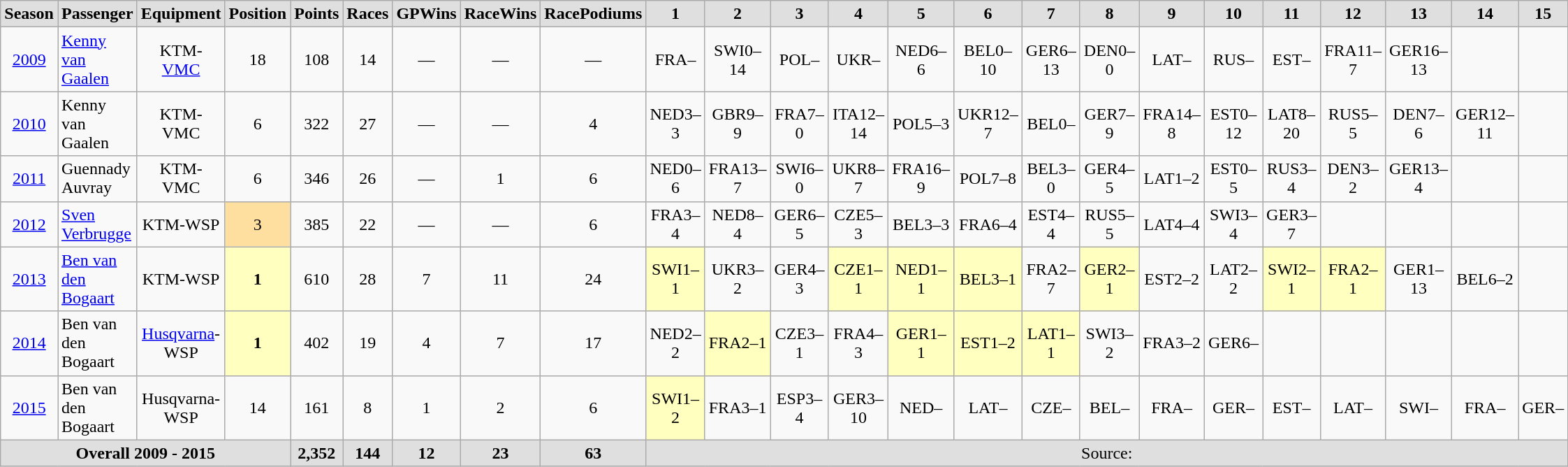<table class="wikitable">
<tr align="center" style="background:#dfdfdf;">
<td><strong>Season</strong></td>
<td><strong>Passenger</strong></td>
<td><strong>Equipment</strong></td>
<td><strong>Position</strong></td>
<td><strong>Points</strong></td>
<td><strong>Races</strong></td>
<td><strong>GPWins</strong></td>
<td><strong>RaceWins</strong></td>
<td><strong>RacePodiums</strong></td>
<td><strong>1</strong></td>
<td><strong>2</strong></td>
<td><strong>3</strong></td>
<td><strong>4</strong></td>
<td><strong>5</strong></td>
<td><strong>6</strong></td>
<td><strong>7</strong></td>
<td><strong>8</strong></td>
<td><strong>9</strong></td>
<td><strong>10</strong></td>
<td><strong>11</strong></td>
<td><strong>12</strong></td>
<td><strong>13</strong></td>
<td><strong>14</strong></td>
<td><strong>15</strong></td>
</tr>
<tr align="center">
<td><a href='#'>2009</a></td>
<td align="left"><a href='#'>Kenny van Gaalen</a></td>
<td>KTM-<a href='#'>VMC</a></td>
<td>18</td>
<td>108</td>
<td>14</td>
<td>—</td>
<td>—</td>
<td>—</td>
<td>FRA–</td>
<td>SWI0–14</td>
<td>POL–</td>
<td>UKR–</td>
<td>NED6–6</td>
<td>BEL0–10</td>
<td>GER6–13</td>
<td>DEN0–0</td>
<td>LAT–</td>
<td>RUS–</td>
<td>EST–</td>
<td>FRA11–7</td>
<td>GER16–13</td>
<td></td>
<td></td>
</tr>
<tr align="center">
<td><a href='#'>2010</a></td>
<td align="left">Kenny van Gaalen</td>
<td>KTM-VMC</td>
<td>6</td>
<td>322</td>
<td>27</td>
<td>—</td>
<td>—</td>
<td>4</td>
<td>NED3–3</td>
<td>GBR9–9</td>
<td>FRA7–0</td>
<td>ITA12–14</td>
<td>POL5–3</td>
<td>UKR12–7</td>
<td>BEL0–</td>
<td>GER7–9</td>
<td>FRA14–8</td>
<td>EST0–12</td>
<td>LAT8–20</td>
<td>RUS5–5</td>
<td>DEN7–6</td>
<td>GER12–11</td>
<td></td>
</tr>
<tr align="center">
<td><a href='#'>2011</a></td>
<td align="left">Guennady Auvray</td>
<td>KTM-VMC</td>
<td>6</td>
<td>346</td>
<td>26</td>
<td>—</td>
<td>1</td>
<td>6</td>
<td>NED0–6</td>
<td>FRA13–7</td>
<td>SWI6–0</td>
<td>UKR8–7</td>
<td>FRA16–9</td>
<td>POL7–8</td>
<td>BEL3–0</td>
<td>GER4–5</td>
<td>LAT1–2</td>
<td>EST0–5</td>
<td>RUS3–4</td>
<td>DEN3–2</td>
<td>GER13–4</td>
<td></td>
<td></td>
</tr>
<tr align="center">
<td><a href='#'>2012</a></td>
<td align="left"><a href='#'>Sven Verbrugge</a></td>
<td>KTM-WSP</td>
<td style="background:#ffdf9f;">3</td>
<td>385</td>
<td>22</td>
<td>—</td>
<td>—</td>
<td>6</td>
<td>FRA3–4</td>
<td>NED8–4</td>
<td>GER6–5</td>
<td>CZE5–3</td>
<td>BEL3–3</td>
<td>FRA6–4</td>
<td>EST4–4</td>
<td>RUS5–5</td>
<td>LAT4–4</td>
<td>SWI3–4</td>
<td>GER3–7</td>
<td></td>
<td></td>
<td></td>
<td></td>
</tr>
<tr align="center">
<td><a href='#'>2013</a></td>
<td align="left"><a href='#'>Ben van den Bogaart</a></td>
<td>KTM-WSP</td>
<td style="background:#ffffbf;"><strong>1</strong></td>
<td>610</td>
<td>28</td>
<td>7</td>
<td>11</td>
<td>24</td>
<td style="background:#ffffbf;">SWI1–1</td>
<td>UKR3–2</td>
<td>GER4–3</td>
<td style="background:#ffffbf;">CZE1–1</td>
<td style="background:#ffffbf;">NED1–1</td>
<td style="background:#ffffbf;">BEL3–1</td>
<td>FRA2–7</td>
<td style="background:#ffffbf;">GER2–1</td>
<td>EST2–2</td>
<td>LAT2–2</td>
<td style="background:#ffffbf;">SWI2–1</td>
<td style="background:#ffffbf;">FRA2–1</td>
<td>GER1–13</td>
<td>BEL6–2</td>
<td></td>
</tr>
<tr align="center">
<td><a href='#'>2014</a></td>
<td align="left">Ben van den Bogaart</td>
<td><a href='#'>Husqvarna</a>-WSP</td>
<td style="background:#ffffbf;"><strong>1</strong></td>
<td>402</td>
<td>19</td>
<td>4</td>
<td>7</td>
<td>17</td>
<td>NED2–2</td>
<td style="background:#ffffbf;">FRA2–1</td>
<td>CZE3–1</td>
<td>FRA4–3</td>
<td style="background:#ffffbf;">GER1–1</td>
<td style="background:#ffffbf;">EST1–2</td>
<td style="background:#ffffbf;">LAT1–1</td>
<td>SWI3–2</td>
<td>FRA3–2</td>
<td>GER6–</td>
<td></td>
<td></td>
<td></td>
<td></td>
<td></td>
</tr>
<tr align="center">
<td><a href='#'>2015</a></td>
<td align="left">Ben van den Bogaart</td>
<td>Husqvarna-WSP</td>
<td>14</td>
<td>161</td>
<td>8</td>
<td>1</td>
<td>2</td>
<td>6</td>
<td style="background:#ffffbf;">SWI1–2</td>
<td>FRA3–1</td>
<td>ESP3–4</td>
<td>GER3–10</td>
<td>NED–</td>
<td>LAT–</td>
<td>CZE–</td>
<td>BEL–</td>
<td>FRA–</td>
<td>GER–</td>
<td>EST–</td>
<td>LAT–</td>
<td>SWI–</td>
<td>FRA–</td>
<td>GER–</td>
</tr>
<tr align="center" style="background:#dfdfdf;">
<td align="center" colspan=4><strong>Overall 2009 - 2015</strong></td>
<td><strong>2,352</strong></td>
<td><strong>144</strong></td>
<td><strong>12</strong></td>
<td><strong>23</strong></td>
<td><strong>63</strong></td>
<td align="center" colspan=15>Source: </td>
</tr>
</table>
